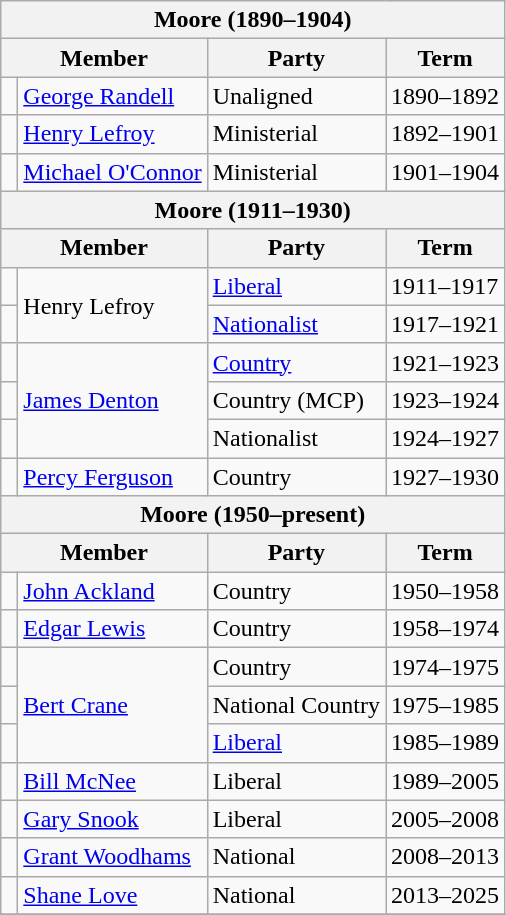<table class="wikitable">
<tr>
<th colspan="4">Moore (1890–1904)</th>
</tr>
<tr>
<th colspan="2">Member</th>
<th>Party</th>
<th>Term</th>
</tr>
<tr>
<td> </td>
<td><a href='#'>George Randell</a></td>
<td>Unaligned</td>
<td>1890–1892</td>
</tr>
<tr>
<td> </td>
<td><a href='#'>Henry Lefroy</a></td>
<td>Ministerial</td>
<td>1892–1901</td>
</tr>
<tr>
<td> </td>
<td><a href='#'>Michael O'Connor</a></td>
<td>Ministerial</td>
<td>1901–1904</td>
</tr>
<tr>
<th colspan="4">Moore (1911–1930)</th>
</tr>
<tr>
<th colspan="2">Member</th>
<th>Party</th>
<th>Term</th>
</tr>
<tr>
<td> </td>
<td rowspan="2">Henry Lefroy</td>
<td><a href='#'>Liberal</a></td>
<td>1911–1917</td>
</tr>
<tr>
<td> </td>
<td><a href='#'>Nationalist</a></td>
<td>1917–1921</td>
</tr>
<tr>
<td> </td>
<td rowspan="3"><a href='#'>James Denton</a></td>
<td><a href='#'>Country</a></td>
<td>1921–1923</td>
</tr>
<tr>
<td> </td>
<td>Country (MCP)</td>
<td>1923–1924</td>
</tr>
<tr>
<td> </td>
<td>Nationalist</td>
<td>1924–1927</td>
</tr>
<tr>
<td> </td>
<td><a href='#'>Percy Ferguson</a></td>
<td>Country</td>
<td>1927–1930</td>
</tr>
<tr>
<th colspan="4">Moore (1950–present)</th>
</tr>
<tr>
<th colspan="2">Member</th>
<th>Party</th>
<th>Term</th>
</tr>
<tr>
<td> </td>
<td><a href='#'>John Ackland</a></td>
<td>Country</td>
<td>1950–1958</td>
</tr>
<tr>
<td> </td>
<td><a href='#'>Edgar Lewis</a></td>
<td>Country</td>
<td>1958–1974</td>
</tr>
<tr>
<td> </td>
<td rowspan="3"><a href='#'>Bert Crane</a></td>
<td>Country</td>
<td>1974–1975</td>
</tr>
<tr>
<td> </td>
<td>National Country</td>
<td>1975–1985</td>
</tr>
<tr>
<td> </td>
<td><a href='#'>Liberal</a></td>
<td>1985–1989</td>
</tr>
<tr>
<td> </td>
<td><a href='#'>Bill McNee</a></td>
<td>Liberal</td>
<td>1989–2005</td>
</tr>
<tr>
<td> </td>
<td><a href='#'>Gary Snook</a></td>
<td>Liberal</td>
<td>2005–2008</td>
</tr>
<tr>
<td> </td>
<td><a href='#'>Grant Woodhams</a></td>
<td>National</td>
<td>2008–2013</td>
</tr>
<tr>
<td> </td>
<td><a href='#'>Shane Love</a></td>
<td>National</td>
<td>2013–2025</td>
</tr>
<tr>
</tr>
</table>
